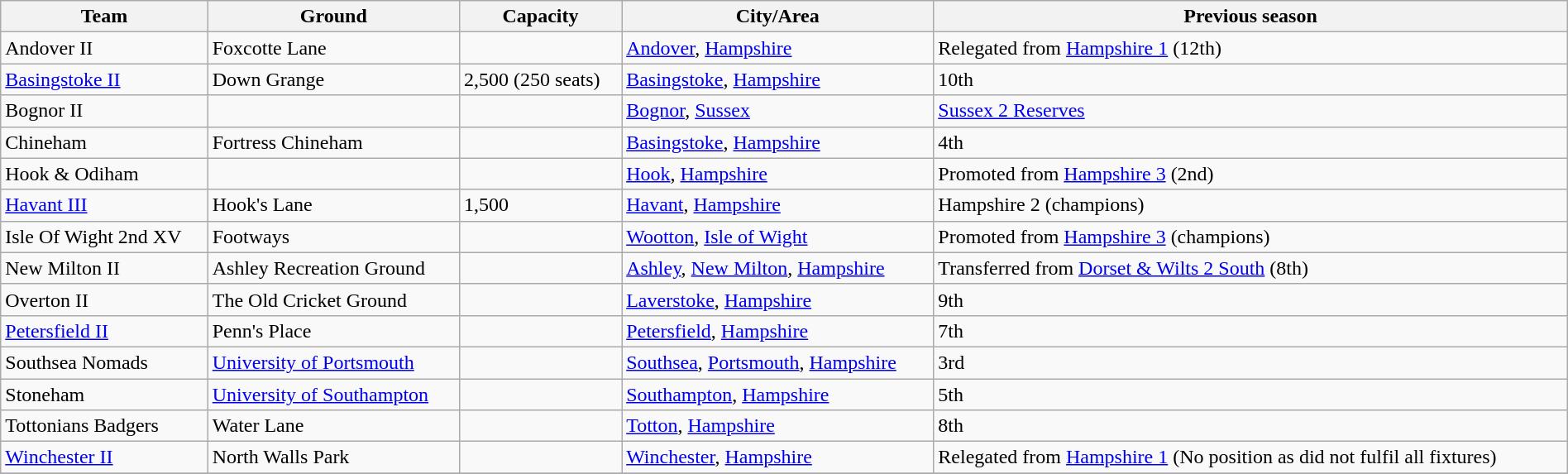<table class="wikitable sortable" width=100%>
<tr>
<th>Team</th>
<th>Ground</th>
<th>Capacity</th>
<th>City/Area</th>
<th>Previous season</th>
</tr>
<tr>
<td>Andover II</td>
<td>Foxcotte Lane</td>
<td></td>
<td><a href='#'>Andover</a>, <a href='#'>Hampshire</a></td>
<td>Relegated from <a href='#'>Hampshire 1</a> (12th)</td>
</tr>
<tr>
<td><a href='#'>Basingstoke II</a></td>
<td>Down Grange</td>
<td>2,500 (250 seats)</td>
<td><a href='#'>Basingstoke</a>, <a href='#'>Hampshire</a></td>
<td>10th</td>
</tr>
<tr>
<td>Bognor II</td>
<td></td>
<td></td>
<td><a href='#'>Bognor</a>, <a href='#'>Sussex</a></td>
<td><a href='#'>Sussex 2 Reserves</a></td>
</tr>
<tr>
<td>Chineham</td>
<td>Fortress Chineham</td>
<td></td>
<td><a href='#'>Basingstoke</a>, <a href='#'>Hampshire</a></td>
<td>4th</td>
</tr>
<tr>
<td>Hook & Odiham</td>
<td></td>
<td></td>
<td><a href='#'>Hook</a>, <a href='#'>Hampshire</a></td>
<td>Promoted from <a href='#'>Hampshire 3</a> (2nd)</td>
</tr>
<tr>
<td><a href='#'>Havant III</a></td>
<td>Hook's Lane</td>
<td>1,500</td>
<td><a href='#'>Havant</a>, <a href='#'>Hampshire</a></td>
<td>Hampshire 2 (champions)</td>
</tr>
<tr>
<td>Isle Of Wight 2nd XV</td>
<td>Footways</td>
<td></td>
<td><a href='#'>Wootton</a>, <a href='#'>Isle of Wight</a></td>
<td>Promoted from <a href='#'>Hampshire 3</a> (champions)</td>
</tr>
<tr>
<td>New Milton II</td>
<td>Ashley Recreation Ground</td>
<td></td>
<td><a href='#'>Ashley</a>, <a href='#'>New Milton</a>, <a href='#'>Hampshire</a></td>
<td>Transferred from <a href='#'>Dorset & Wilts 2 South</a> (8th)</td>
</tr>
<tr>
<td>Overton II</td>
<td>The Old Cricket Ground</td>
<td></td>
<td><a href='#'>Laverstoke</a>, <a href='#'>Hampshire</a></td>
<td>9th</td>
</tr>
<tr>
<td><a href='#'>Petersfield II</a></td>
<td>Penn's Place</td>
<td></td>
<td><a href='#'>Petersfield</a>, <a href='#'>Hampshire</a></td>
<td>7th</td>
</tr>
<tr>
<td>Southsea Nomads</td>
<td><a href='#'>University of Portsmouth</a></td>
<td></td>
<td><a href='#'>Southsea</a>, <a href='#'>Portsmouth</a>, <a href='#'>Hampshire</a></td>
<td>3rd</td>
</tr>
<tr>
<td>Stoneham</td>
<td><a href='#'>University of Southampton</a></td>
<td></td>
<td><a href='#'>Southampton</a>, <a href='#'>Hampshire</a></td>
<td>5th</td>
</tr>
<tr>
<td>Tottonians Badgers</td>
<td>Water Lane</td>
<td></td>
<td><a href='#'>Totton</a>, <a href='#'>Hampshire</a></td>
<td>8th</td>
</tr>
<tr>
<td><a href='#'>Winchester II</a></td>
<td>North Walls Park</td>
<td></td>
<td><a href='#'>Winchester</a>, <a href='#'>Hampshire</a></td>
<td>Relegated from <a href='#'>Hampshire 1</a> (No position as did not fulfil all fixtures)</td>
</tr>
<tr>
</tr>
</table>
